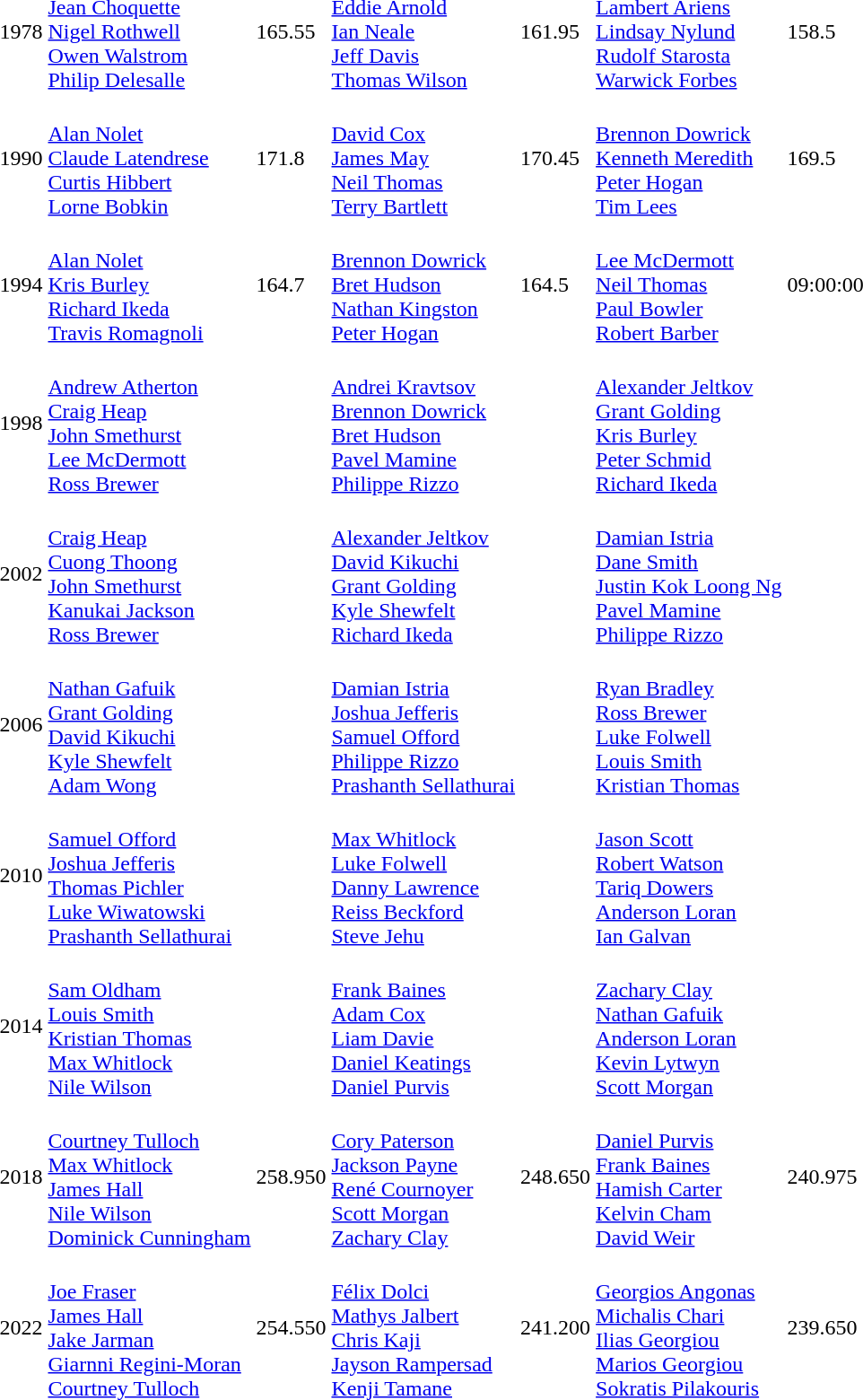<table>
<tr>
<td>1978</td>
<td><br><a href='#'>Jean Choquette</a><br><a href='#'>Nigel Rothwell</a><br><a href='#'>Owen Walstrom</a><br><a href='#'>Philip Delesalle</a></td>
<td>165.55</td>
<td><br><a href='#'>Eddie Arnold</a><br><a href='#'>Ian Neale</a><br><a href='#'>Jeff Davis</a><br><a href='#'>Thomas Wilson</a></td>
<td>161.95</td>
<td><br><a href='#'>Lambert Ariens</a><br><a href='#'>Lindsay Nylund</a><br><a href='#'>Rudolf Starosta</a><br><a href='#'>Warwick Forbes</a></td>
<td>158.5</td>
</tr>
<tr>
<td>1990</td>
<td><br><a href='#'>Alan Nolet</a><br><a href='#'>Claude Latendrese</a><br><a href='#'>Curtis Hibbert</a><br><a href='#'>Lorne Bobkin</a></td>
<td>171.8</td>
<td><br><a href='#'>David Cox</a><br><a href='#'>James May</a><br><a href='#'>Neil Thomas</a><br><a href='#'>Terry Bartlett</a></td>
<td>170.45</td>
<td><br><a href='#'>Brennon Dowrick</a><br><a href='#'>Kenneth Meredith</a><br><a href='#'>Peter Hogan</a><br><a href='#'>Tim Lees</a></td>
<td>169.5</td>
</tr>
<tr>
<td>1994</td>
<td><br><a href='#'>Alan Nolet</a><br><a href='#'>Kris Burley</a><br><a href='#'>Richard Ikeda</a><br><a href='#'>Travis Romagnoli</a></td>
<td>164.7</td>
<td><br><a href='#'>Brennon Dowrick</a><br><a href='#'>Bret Hudson</a><br><a href='#'>Nathan Kingston</a><br><a href='#'>Peter Hogan</a></td>
<td>164.5</td>
<td><br><a href='#'>Lee McDermott</a><br><a href='#'>Neil Thomas</a><br><a href='#'>Paul Bowler</a><br><a href='#'>Robert Barber</a></td>
<td>09:00:00</td>
</tr>
<tr>
<td>1998</td>
<td><br><a href='#'>Andrew Atherton</a><br><a href='#'>Craig Heap</a><br><a href='#'>John Smethurst</a><br><a href='#'>Lee McDermott</a><br><a href='#'>Ross Brewer</a></td>
<td></td>
<td><br><a href='#'>Andrei Kravtsov</a><br><a href='#'>Brennon Dowrick</a><br><a href='#'>Bret Hudson</a><br><a href='#'>Pavel Mamine</a><br><a href='#'>Philippe Rizzo</a></td>
<td></td>
<td><br><a href='#'>Alexander Jeltkov</a><br><a href='#'>Grant Golding</a><br><a href='#'>Kris Burley</a><br><a href='#'>Peter Schmid</a><br><a href='#'>Richard Ikeda</a></td>
<td></td>
</tr>
<tr>
<td>2002</td>
<td><br><a href='#'>Craig Heap</a><br><a href='#'>Cuong Thoong</a><br><a href='#'>John Smethurst</a><br><a href='#'>Kanukai Jackson</a><br><a href='#'>Ross Brewer</a></td>
<td></td>
<td><br><a href='#'>Alexander Jeltkov</a><br><a href='#'>David Kikuchi</a><br><a href='#'>Grant Golding</a><br><a href='#'>Kyle Shewfelt</a><br><a href='#'>Richard Ikeda</a></td>
<td></td>
<td><br><a href='#'>Damian Istria</a><br><a href='#'>Dane Smith</a><br><a href='#'>Justin Kok Loong Ng</a><br><a href='#'>Pavel Mamine</a><br><a href='#'>Philippe Rizzo</a></td>
<td></td>
</tr>
<tr>
<td>2006</td>
<td><br><a href='#'>Nathan Gafuik</a><br><a href='#'>Grant Golding</a><br><a href='#'>David Kikuchi</a><br><a href='#'>Kyle Shewfelt</a><br><a href='#'>Adam Wong</a></td>
<td></td>
<td><br><a href='#'>Damian Istria</a><br><a href='#'>Joshua Jefferis</a><br><a href='#'>Samuel Offord</a><br><a href='#'>Philippe Rizzo</a><br><a href='#'>Prashanth Sellathurai</a></td>
<td></td>
<td><br><a href='#'>Ryan Bradley</a><br><a href='#'>Ross Brewer</a><br><a href='#'>Luke Folwell</a><br><a href='#'>Louis Smith</a><br><a href='#'>Kristian Thomas</a></td>
<td></td>
</tr>
<tr>
<td>2010<br></td>
<td><br><a href='#'>Samuel Offord</a><br><a href='#'>Joshua Jefferis</a><br><a href='#'>Thomas Pichler</a><br><a href='#'>Luke Wiwatowski</a><br><a href='#'>Prashanth Sellathurai</a></td>
<td></td>
<td><br><a href='#'>Max Whitlock</a><br><a href='#'>Luke Folwell</a><br><a href='#'>Danny Lawrence</a><br><a href='#'>Reiss Beckford</a><br><a href='#'>Steve Jehu</a></td>
<td></td>
<td><br><a href='#'>Jason Scott</a><br><a href='#'>Robert Watson</a><br><a href='#'>Tariq Dowers</a><br><a href='#'>Anderson Loran</a><br><a href='#'>Ian Galvan</a></td>
<td></td>
</tr>
<tr>
<td>2014<br></td>
<td><br><a href='#'>Sam Oldham</a><br><a href='#'>Louis Smith</a><br><a href='#'>Kristian Thomas</a><br><a href='#'>Max Whitlock</a><br><a href='#'>Nile Wilson</a></td>
<td></td>
<td><br><a href='#'>Frank Baines</a><br><a href='#'>Adam Cox</a><br><a href='#'>Liam Davie</a><br><a href='#'>Daniel Keatings</a><br><a href='#'>Daniel Purvis</a></td>
<td></td>
<td><br><a href='#'>Zachary Clay</a><br><a href='#'>Nathan Gafuik</a><br><a href='#'>Anderson Loran</a><br><a href='#'>Kevin Lytwyn</a><br><a href='#'>Scott Morgan</a></td>
<td></td>
</tr>
<tr>
<td>2018<br></td>
<td><br><a href='#'>Courtney Tulloch</a><br><a href='#'>Max Whitlock</a><br><a href='#'>James Hall</a><br><a href='#'>Nile Wilson</a><br><a href='#'>Dominick Cunningham</a></td>
<td>258.950</td>
<td><br><a href='#'>Cory Paterson</a><br><a href='#'>Jackson Payne</a><br><a href='#'>René Cournoyer</a><br><a href='#'>Scott Morgan</a><br><a href='#'>Zachary Clay</a></td>
<td>248.650</td>
<td><br><a href='#'>Daniel Purvis</a><br><a href='#'>Frank Baines</a><br><a href='#'>Hamish Carter</a><br><a href='#'>Kelvin Cham</a><br><a href='#'>David Weir</a></td>
<td>240.975</td>
</tr>
<tr>
<td>2022<br></td>
<td><br><a href='#'>Joe Fraser</a><br><a href='#'>James Hall</a><br><a href='#'>Jake Jarman</a><br><a href='#'>Giarnni Regini-Moran</a><br><a href='#'>Courtney Tulloch</a></td>
<td>254.550</td>
<td><br><a href='#'>Félix Dolci</a><br><a href='#'>Mathys Jalbert</a><br><a href='#'>Chris Kaji</a><br><a href='#'>Jayson Rampersad</a><br><a href='#'>Kenji Tamane</a></td>
<td>241.200</td>
<td><br><a href='#'>Georgios Angonas</a><br><a href='#'>Michalis Chari</a><br><a href='#'>Ilias Georgiou</a><br><a href='#'>Marios Georgiou</a><br><a href='#'>Sokratis Pilakouris</a></td>
<td>239.650</td>
</tr>
</table>
